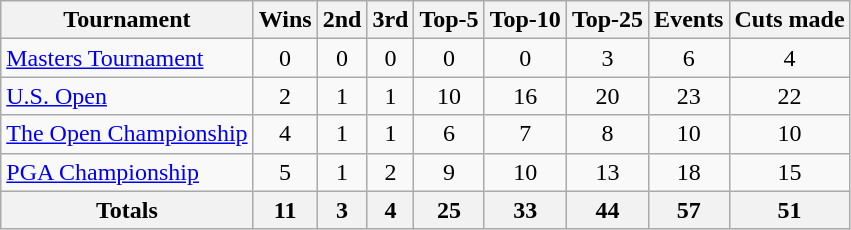<table class=wikitable style=text-align:center>
<tr>
<th>Tournament</th>
<th>Wins</th>
<th>2nd</th>
<th>3rd</th>
<th>Top-5</th>
<th>Top-10</th>
<th>Top-25</th>
<th>Events</th>
<th>Cuts made</th>
</tr>
<tr>
<td align=left><a href='#'>Masters Tournament</a></td>
<td>0</td>
<td>0</td>
<td>0</td>
<td>0</td>
<td>0</td>
<td>3</td>
<td>6</td>
<td>4</td>
</tr>
<tr>
<td align=left><a href='#'>U.S. Open</a></td>
<td>2</td>
<td>1</td>
<td>1</td>
<td>10</td>
<td>16</td>
<td>20</td>
<td>23</td>
<td>22</td>
</tr>
<tr>
<td align=left><a href='#'>The Open Championship</a></td>
<td>4</td>
<td>1</td>
<td>1</td>
<td>6</td>
<td>7</td>
<td>8</td>
<td>10</td>
<td>10</td>
</tr>
<tr>
<td align=left><a href='#'>PGA Championship</a></td>
<td>5</td>
<td>1</td>
<td>2</td>
<td>9</td>
<td>10</td>
<td>13</td>
<td>18</td>
<td>15</td>
</tr>
<tr>
<th>Totals</th>
<th>11</th>
<th>3</th>
<th>4</th>
<th>25</th>
<th>33</th>
<th>44</th>
<th>57</th>
<th>51</th>
</tr>
</table>
